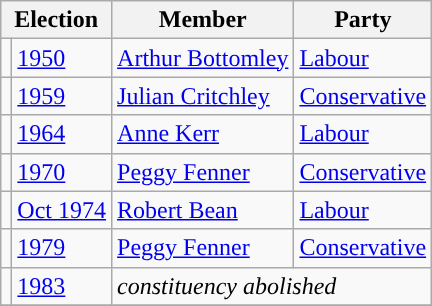<table class="wikitable">
<tr>
<th colspan="2">Election</th>
<th>Member</th>
<th>Party</th>
</tr>
<tr>
<td style="color:inherit;background-color: "></td>
<td><a href='#'>1950</a></td>
<td><a href='#'>Arthur Bottomley</a></td>
<td><a href='#'>Labour</a></td>
</tr>
<tr>
<td style="color:inherit;background-color: "></td>
<td><a href='#'>1959</a></td>
<td><a href='#'>Julian Critchley</a></td>
<td><a href='#'>Conservative</a></td>
</tr>
<tr>
<td style="color:inherit;background-color: "></td>
<td><a href='#'>1964</a></td>
<td><a href='#'>Anne Kerr</a></td>
<td><a href='#'>Labour</a></td>
</tr>
<tr>
<td style="color:inherit;background-color: "></td>
<td><a href='#'>1970</a></td>
<td><a href='#'>Peggy Fenner</a></td>
<td><a href='#'>Conservative</a></td>
</tr>
<tr>
<td style="color:inherit;background-color: "></td>
<td><a href='#'>Oct 1974</a></td>
<td><a href='#'>Robert Bean</a></td>
<td><a href='#'>Labour</a></td>
</tr>
<tr>
<td style="color:inherit;background-color: "></td>
<td><a href='#'>1979</a></td>
<td><a href='#'>Peggy Fenner</a></td>
<td><a href='#'>Conservative</a></td>
</tr>
<tr>
<td></td>
<td><a href='#'>1983</a></td>
<td colspan="2"><em>constituency abolished</em></td>
</tr>
<tr>
</tr>
</table>
